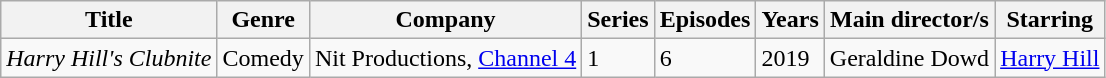<table class="wikitable unsortable">
<tr>
<th>Title</th>
<th>Genre</th>
<th>Company</th>
<th>Series</th>
<th>Episodes</th>
<th>Years</th>
<th>Main director/s</th>
<th>Starring</th>
</tr>
<tr>
<td><em>Harry Hill's Clubnite</em></td>
<td>Comedy</td>
<td>Nit Productions, <a href='#'>Channel 4</a></td>
<td>1</td>
<td>6</td>
<td>2019</td>
<td>Geraldine Dowd</td>
<td><a href='#'>Harry Hill</a></td>
</tr>
</table>
